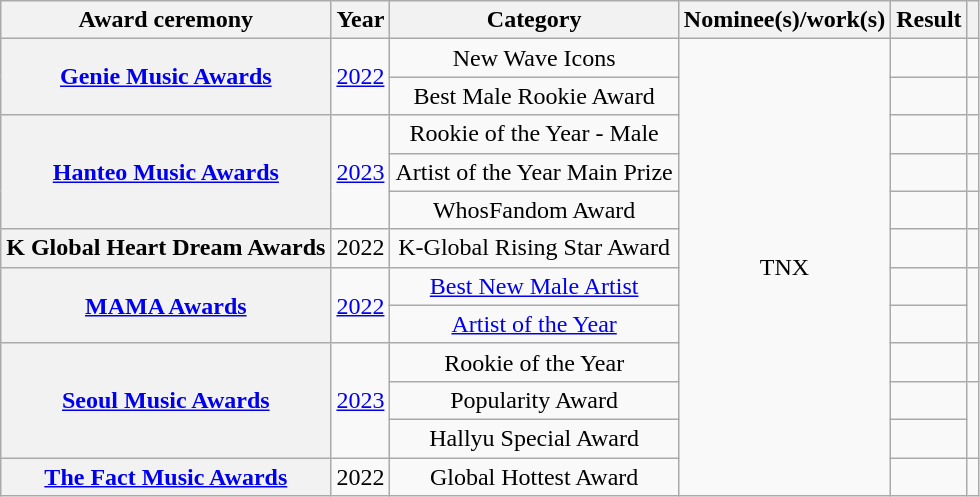<table class="wikitable sortable plainrowheaders" style="text-align:center">
<tr>
<th scope="col">Award ceremony</th>
<th scope="col">Year</th>
<th scope="col">Category</th>
<th scope="col">Nominee(s)/work(s)</th>
<th scope="col">Result</th>
<th scope="col" class="unsortable"></th>
</tr>
<tr>
<th scope="row" rowspan="2"><a href='#'>Genie Music Awards</a></th>
<td rowspan="2"><a href='#'>2022</a></td>
<td>New Wave Icons</td>
<td rowspan="12">TNX</td>
<td></td>
<td></td>
</tr>
<tr>
<td>Best Male Rookie Award</td>
<td></td>
<td></td>
</tr>
<tr>
<th rowspan="3" scope="row"><a href='#'>Hanteo Music Awards</a></th>
<td rowspan="3"><a href='#'>2023</a></td>
<td>Rookie of the Year - Male</td>
<td></td>
<td style="text-align:center"></td>
</tr>
<tr>
<td>Artist of the Year Main Prize</td>
<td></td>
<td></td>
</tr>
<tr>
<td>WhosFandom Award</td>
<td></td>
<td></td>
</tr>
<tr>
<th scope="row">K Global Heart Dream Awards</th>
<td>2022</td>
<td>K-Global Rising Star Award</td>
<td></td>
<td></td>
</tr>
<tr>
<th scope="row" rowspan="2"><a href='#'>MAMA Awards</a></th>
<td rowspan="2"><a href='#'>2022</a></td>
<td><a href='#'>Best New Male Artist</a></td>
<td></td>
<td rowspan="2"></td>
</tr>
<tr>
<td><a href='#'>Artist of the Year</a></td>
<td></td>
</tr>
<tr>
<th rowspan="3" scope="row"><a href='#'>Seoul Music Awards</a></th>
<td rowspan="3"><a href='#'>2023</a></td>
<td>Rookie of the Year</td>
<td></td>
<td></td>
</tr>
<tr>
<td>Popularity Award</td>
<td></td>
<td rowspan="2"></td>
</tr>
<tr>
<td>Hallyu Special Award</td>
<td></td>
</tr>
<tr>
<th scope="row"><a href='#'>The Fact Music Awards</a></th>
<td>2022</td>
<td>Global Hottest Award</td>
<td></td>
<td></td>
</tr>
</table>
